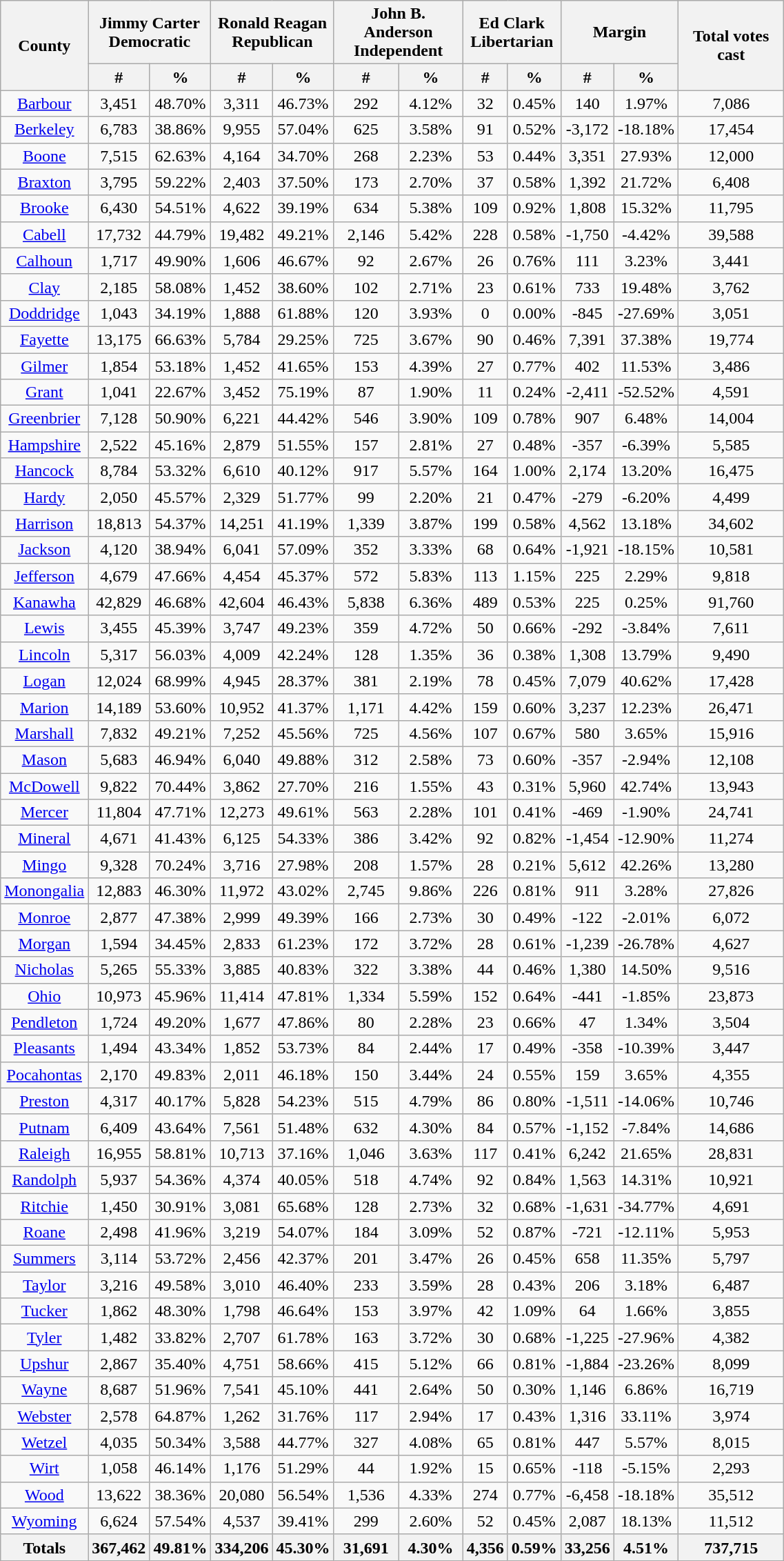<table width="60%"  class="wikitable sortable" style="text-align:center">
<tr>
<th style="text-align:center;" rowspan="2">County</th>
<th style="text-align:center;" colspan="2">Jimmy Carter<br>Democratic</th>
<th style="text-align:center;" colspan="2">Ronald Reagan<br>Republican</th>
<th style="text-align:center;" colspan="2">John B. Anderson<br>Independent</th>
<th style="text-align:center;" colspan="2">Ed Clark<br>Libertarian</th>
<th style="text-align:center;" colspan="2">Margin</th>
<th style="text-align:center;" rowspan="2">Total votes cast</th>
</tr>
<tr>
<th style="text-align:center;" data-sort-type="number">#</th>
<th style="text-align:center;" data-sort-type="number">%</th>
<th style="text-align:center;" data-sort-type="number">#</th>
<th style="text-align:center;" data-sort-type="number">%</th>
<th style="text-align:center;" data-sort-type="number">#</th>
<th style="text-align:center;" data-sort-type="number">%</th>
<th style="text-align:center;" data-sort-type="number">#</th>
<th style="text-align:center;" data-sort-type="number">%</th>
<th style="text-align:center;" data-sort-type="number">#</th>
<th style="text-align:center;" data-sort-type="number">%</th>
</tr>
<tr style="text-align:center;">
<td><a href='#'>Barbour</a></td>
<td>3,451</td>
<td>48.70%</td>
<td>3,311</td>
<td>46.73%</td>
<td>292</td>
<td>4.12%</td>
<td>32</td>
<td>0.45%</td>
<td>140</td>
<td>1.97%</td>
<td>7,086</td>
</tr>
<tr style="text-align:center;">
<td><a href='#'>Berkeley</a></td>
<td>6,783</td>
<td>38.86%</td>
<td>9,955</td>
<td>57.04%</td>
<td>625</td>
<td>3.58%</td>
<td>91</td>
<td>0.52%</td>
<td>-3,172</td>
<td>-18.18%</td>
<td>17,454</td>
</tr>
<tr style="text-align:center;">
<td><a href='#'>Boone</a></td>
<td>7,515</td>
<td>62.63%</td>
<td>4,164</td>
<td>34.70%</td>
<td>268</td>
<td>2.23%</td>
<td>53</td>
<td>0.44%</td>
<td>3,351</td>
<td>27.93%</td>
<td>12,000</td>
</tr>
<tr style="text-align:center;">
<td><a href='#'>Braxton</a></td>
<td>3,795</td>
<td>59.22%</td>
<td>2,403</td>
<td>37.50%</td>
<td>173</td>
<td>2.70%</td>
<td>37</td>
<td>0.58%</td>
<td>1,392</td>
<td>21.72%</td>
<td>6,408</td>
</tr>
<tr style="text-align:center;">
<td><a href='#'>Brooke</a></td>
<td>6,430</td>
<td>54.51%</td>
<td>4,622</td>
<td>39.19%</td>
<td>634</td>
<td>5.38%</td>
<td>109</td>
<td>0.92%</td>
<td>1,808</td>
<td>15.32%</td>
<td>11,795</td>
</tr>
<tr style="text-align:center;">
<td><a href='#'>Cabell</a></td>
<td>17,732</td>
<td>44.79%</td>
<td>19,482</td>
<td>49.21%</td>
<td>2,146</td>
<td>5.42%</td>
<td>228</td>
<td>0.58%</td>
<td>-1,750</td>
<td>-4.42%</td>
<td>39,588</td>
</tr>
<tr style="text-align:center;">
<td><a href='#'>Calhoun</a></td>
<td>1,717</td>
<td>49.90%</td>
<td>1,606</td>
<td>46.67%</td>
<td>92</td>
<td>2.67%</td>
<td>26</td>
<td>0.76%</td>
<td>111</td>
<td>3.23%</td>
<td>3,441</td>
</tr>
<tr style="text-align:center;">
<td><a href='#'>Clay</a></td>
<td>2,185</td>
<td>58.08%</td>
<td>1,452</td>
<td>38.60%</td>
<td>102</td>
<td>2.71%</td>
<td>23</td>
<td>0.61%</td>
<td>733</td>
<td>19.48%</td>
<td>3,762</td>
</tr>
<tr style="text-align:center;">
<td><a href='#'>Doddridge</a></td>
<td>1,043</td>
<td>34.19%</td>
<td>1,888</td>
<td>61.88%</td>
<td>120</td>
<td>3.93%</td>
<td>0</td>
<td>0.00%</td>
<td>-845</td>
<td>-27.69%</td>
<td>3,051</td>
</tr>
<tr style="text-align:center;">
<td><a href='#'>Fayette</a></td>
<td>13,175</td>
<td>66.63%</td>
<td>5,784</td>
<td>29.25%</td>
<td>725</td>
<td>3.67%</td>
<td>90</td>
<td>0.46%</td>
<td>7,391</td>
<td>37.38%</td>
<td>19,774</td>
</tr>
<tr style="text-align:center;">
<td><a href='#'>Gilmer</a></td>
<td>1,854</td>
<td>53.18%</td>
<td>1,452</td>
<td>41.65%</td>
<td>153</td>
<td>4.39%</td>
<td>27</td>
<td>0.77%</td>
<td>402</td>
<td>11.53%</td>
<td>3,486</td>
</tr>
<tr style="text-align:center;">
<td><a href='#'>Grant</a></td>
<td>1,041</td>
<td>22.67%</td>
<td>3,452</td>
<td>75.19%</td>
<td>87</td>
<td>1.90%</td>
<td>11</td>
<td>0.24%</td>
<td>-2,411</td>
<td>-52.52%</td>
<td>4,591</td>
</tr>
<tr style="text-align:center;">
<td><a href='#'>Greenbrier</a></td>
<td>7,128</td>
<td>50.90%</td>
<td>6,221</td>
<td>44.42%</td>
<td>546</td>
<td>3.90%</td>
<td>109</td>
<td>0.78%</td>
<td>907</td>
<td>6.48%</td>
<td>14,004</td>
</tr>
<tr style="text-align:center;">
<td><a href='#'>Hampshire</a></td>
<td>2,522</td>
<td>45.16%</td>
<td>2,879</td>
<td>51.55%</td>
<td>157</td>
<td>2.81%</td>
<td>27</td>
<td>0.48%</td>
<td>-357</td>
<td>-6.39%</td>
<td>5,585</td>
</tr>
<tr style="text-align:center;">
<td><a href='#'>Hancock</a></td>
<td>8,784</td>
<td>53.32%</td>
<td>6,610</td>
<td>40.12%</td>
<td>917</td>
<td>5.57%</td>
<td>164</td>
<td>1.00%</td>
<td>2,174</td>
<td>13.20%</td>
<td>16,475</td>
</tr>
<tr style="text-align:center;">
<td><a href='#'>Hardy</a></td>
<td>2,050</td>
<td>45.57%</td>
<td>2,329</td>
<td>51.77%</td>
<td>99</td>
<td>2.20%</td>
<td>21</td>
<td>0.47%</td>
<td>-279</td>
<td>-6.20%</td>
<td>4,499</td>
</tr>
<tr style="text-align:center;">
<td><a href='#'>Harrison</a></td>
<td>18,813</td>
<td>54.37%</td>
<td>14,251</td>
<td>41.19%</td>
<td>1,339</td>
<td>3.87%</td>
<td>199</td>
<td>0.58%</td>
<td>4,562</td>
<td>13.18%</td>
<td>34,602</td>
</tr>
<tr style="text-align:center;">
<td><a href='#'>Jackson</a></td>
<td>4,120</td>
<td>38.94%</td>
<td>6,041</td>
<td>57.09%</td>
<td>352</td>
<td>3.33%</td>
<td>68</td>
<td>0.64%</td>
<td>-1,921</td>
<td>-18.15%</td>
<td>10,581</td>
</tr>
<tr style="text-align:center;">
<td><a href='#'>Jefferson</a></td>
<td>4,679</td>
<td>47.66%</td>
<td>4,454</td>
<td>45.37%</td>
<td>572</td>
<td>5.83%</td>
<td>113</td>
<td>1.15%</td>
<td>225</td>
<td>2.29%</td>
<td>9,818</td>
</tr>
<tr style="text-align:center;">
<td><a href='#'>Kanawha</a></td>
<td>42,829</td>
<td>46.68%</td>
<td>42,604</td>
<td>46.43%</td>
<td>5,838</td>
<td>6.36%</td>
<td>489</td>
<td>0.53%</td>
<td>225</td>
<td>0.25%</td>
<td>91,760</td>
</tr>
<tr style="text-align:center;">
<td><a href='#'>Lewis</a></td>
<td>3,455</td>
<td>45.39%</td>
<td>3,747</td>
<td>49.23%</td>
<td>359</td>
<td>4.72%</td>
<td>50</td>
<td>0.66%</td>
<td>-292</td>
<td>-3.84%</td>
<td>7,611</td>
</tr>
<tr style="text-align:center;">
<td><a href='#'>Lincoln</a></td>
<td>5,317</td>
<td>56.03%</td>
<td>4,009</td>
<td>42.24%</td>
<td>128</td>
<td>1.35%</td>
<td>36</td>
<td>0.38%</td>
<td>1,308</td>
<td>13.79%</td>
<td>9,490</td>
</tr>
<tr style="text-align:center;">
<td><a href='#'>Logan</a></td>
<td>12,024</td>
<td>68.99%</td>
<td>4,945</td>
<td>28.37%</td>
<td>381</td>
<td>2.19%</td>
<td>78</td>
<td>0.45%</td>
<td>7,079</td>
<td>40.62%</td>
<td>17,428</td>
</tr>
<tr style="text-align:center;">
<td><a href='#'>Marion</a></td>
<td>14,189</td>
<td>53.60%</td>
<td>10,952</td>
<td>41.37%</td>
<td>1,171</td>
<td>4.42%</td>
<td>159</td>
<td>0.60%</td>
<td>3,237</td>
<td>12.23%</td>
<td>26,471</td>
</tr>
<tr style="text-align:center;">
<td><a href='#'>Marshall</a></td>
<td>7,832</td>
<td>49.21%</td>
<td>7,252</td>
<td>45.56%</td>
<td>725</td>
<td>4.56%</td>
<td>107</td>
<td>0.67%</td>
<td>580</td>
<td>3.65%</td>
<td>15,916</td>
</tr>
<tr style="text-align:center;">
<td><a href='#'>Mason</a></td>
<td>5,683</td>
<td>46.94%</td>
<td>6,040</td>
<td>49.88%</td>
<td>312</td>
<td>2.58%</td>
<td>73</td>
<td>0.60%</td>
<td>-357</td>
<td>-2.94%</td>
<td>12,108</td>
</tr>
<tr style="text-align:center;">
<td><a href='#'>McDowell</a></td>
<td>9,822</td>
<td>70.44%</td>
<td>3,862</td>
<td>27.70%</td>
<td>216</td>
<td>1.55%</td>
<td>43</td>
<td>0.31%</td>
<td>5,960</td>
<td>42.74%</td>
<td>13,943</td>
</tr>
<tr style="text-align:center;">
<td><a href='#'>Mercer</a></td>
<td>11,804</td>
<td>47.71%</td>
<td>12,273</td>
<td>49.61%</td>
<td>563</td>
<td>2.28%</td>
<td>101</td>
<td>0.41%</td>
<td>-469</td>
<td>-1.90%</td>
<td>24,741</td>
</tr>
<tr style="text-align:center;">
<td><a href='#'>Mineral</a></td>
<td>4,671</td>
<td>41.43%</td>
<td>6,125</td>
<td>54.33%</td>
<td>386</td>
<td>3.42%</td>
<td>92</td>
<td>0.82%</td>
<td>-1,454</td>
<td>-12.90%</td>
<td>11,274</td>
</tr>
<tr style="text-align:center;">
<td><a href='#'>Mingo</a></td>
<td>9,328</td>
<td>70.24%</td>
<td>3,716</td>
<td>27.98%</td>
<td>208</td>
<td>1.57%</td>
<td>28</td>
<td>0.21%</td>
<td>5,612</td>
<td>42.26%</td>
<td>13,280</td>
</tr>
<tr style="text-align:center;">
<td><a href='#'>Monongalia</a></td>
<td>12,883</td>
<td>46.30%</td>
<td>11,972</td>
<td>43.02%</td>
<td>2,745</td>
<td>9.86%</td>
<td>226</td>
<td>0.81%</td>
<td>911</td>
<td>3.28%</td>
<td>27,826</td>
</tr>
<tr style="text-align:center;">
<td><a href='#'>Monroe</a></td>
<td>2,877</td>
<td>47.38%</td>
<td>2,999</td>
<td>49.39%</td>
<td>166</td>
<td>2.73%</td>
<td>30</td>
<td>0.49%</td>
<td>-122</td>
<td>-2.01%</td>
<td>6,072</td>
</tr>
<tr style="text-align:center;">
<td><a href='#'>Morgan</a></td>
<td>1,594</td>
<td>34.45%</td>
<td>2,833</td>
<td>61.23%</td>
<td>172</td>
<td>3.72%</td>
<td>28</td>
<td>0.61%</td>
<td>-1,239</td>
<td>-26.78%</td>
<td>4,627</td>
</tr>
<tr style="text-align:center;">
<td><a href='#'>Nicholas</a></td>
<td>5,265</td>
<td>55.33%</td>
<td>3,885</td>
<td>40.83%</td>
<td>322</td>
<td>3.38%</td>
<td>44</td>
<td>0.46%</td>
<td>1,380</td>
<td>14.50%</td>
<td>9,516</td>
</tr>
<tr style="text-align:center;">
<td><a href='#'>Ohio</a></td>
<td>10,973</td>
<td>45.96%</td>
<td>11,414</td>
<td>47.81%</td>
<td>1,334</td>
<td>5.59%</td>
<td>152</td>
<td>0.64%</td>
<td>-441</td>
<td>-1.85%</td>
<td>23,873</td>
</tr>
<tr style="text-align:center;">
<td><a href='#'>Pendleton</a></td>
<td>1,724</td>
<td>49.20%</td>
<td>1,677</td>
<td>47.86%</td>
<td>80</td>
<td>2.28%</td>
<td>23</td>
<td>0.66%</td>
<td>47</td>
<td>1.34%</td>
<td>3,504</td>
</tr>
<tr style="text-align:center;">
<td><a href='#'>Pleasants</a></td>
<td>1,494</td>
<td>43.34%</td>
<td>1,852</td>
<td>53.73%</td>
<td>84</td>
<td>2.44%</td>
<td>17</td>
<td>0.49%</td>
<td>-358</td>
<td>-10.39%</td>
<td>3,447</td>
</tr>
<tr style="text-align:center;">
<td><a href='#'>Pocahontas</a></td>
<td>2,170</td>
<td>49.83%</td>
<td>2,011</td>
<td>46.18%</td>
<td>150</td>
<td>3.44%</td>
<td>24</td>
<td>0.55%</td>
<td>159</td>
<td>3.65%</td>
<td>4,355</td>
</tr>
<tr style="text-align:center;">
<td><a href='#'>Preston</a></td>
<td>4,317</td>
<td>40.17%</td>
<td>5,828</td>
<td>54.23%</td>
<td>515</td>
<td>4.79%</td>
<td>86</td>
<td>0.80%</td>
<td>-1,511</td>
<td>-14.06%</td>
<td>10,746</td>
</tr>
<tr style="text-align:center;">
<td><a href='#'>Putnam</a></td>
<td>6,409</td>
<td>43.64%</td>
<td>7,561</td>
<td>51.48%</td>
<td>632</td>
<td>4.30%</td>
<td>84</td>
<td>0.57%</td>
<td>-1,152</td>
<td>-7.84%</td>
<td>14,686</td>
</tr>
<tr style="text-align:center;">
<td><a href='#'>Raleigh</a></td>
<td>16,955</td>
<td>58.81%</td>
<td>10,713</td>
<td>37.16%</td>
<td>1,046</td>
<td>3.63%</td>
<td>117</td>
<td>0.41%</td>
<td>6,242</td>
<td>21.65%</td>
<td>28,831</td>
</tr>
<tr style="text-align:center;">
<td><a href='#'>Randolph</a></td>
<td>5,937</td>
<td>54.36%</td>
<td>4,374</td>
<td>40.05%</td>
<td>518</td>
<td>4.74%</td>
<td>92</td>
<td>0.84%</td>
<td>1,563</td>
<td>14.31%</td>
<td>10,921</td>
</tr>
<tr style="text-align:center;">
<td><a href='#'>Ritchie</a></td>
<td>1,450</td>
<td>30.91%</td>
<td>3,081</td>
<td>65.68%</td>
<td>128</td>
<td>2.73%</td>
<td>32</td>
<td>0.68%</td>
<td>-1,631</td>
<td>-34.77%</td>
<td>4,691</td>
</tr>
<tr style="text-align:center;">
<td><a href='#'>Roane</a></td>
<td>2,498</td>
<td>41.96%</td>
<td>3,219</td>
<td>54.07%</td>
<td>184</td>
<td>3.09%</td>
<td>52</td>
<td>0.87%</td>
<td>-721</td>
<td>-12.11%</td>
<td>5,953</td>
</tr>
<tr style="text-align:center;">
<td><a href='#'>Summers</a></td>
<td>3,114</td>
<td>53.72%</td>
<td>2,456</td>
<td>42.37%</td>
<td>201</td>
<td>3.47%</td>
<td>26</td>
<td>0.45%</td>
<td>658</td>
<td>11.35%</td>
<td>5,797</td>
</tr>
<tr style="text-align:center;">
<td><a href='#'>Taylor</a></td>
<td>3,216</td>
<td>49.58%</td>
<td>3,010</td>
<td>46.40%</td>
<td>233</td>
<td>3.59%</td>
<td>28</td>
<td>0.43%</td>
<td>206</td>
<td>3.18%</td>
<td>6,487</td>
</tr>
<tr style="text-align:center;">
<td><a href='#'>Tucker</a></td>
<td>1,862</td>
<td>48.30%</td>
<td>1,798</td>
<td>46.64%</td>
<td>153</td>
<td>3.97%</td>
<td>42</td>
<td>1.09%</td>
<td>64</td>
<td>1.66%</td>
<td>3,855</td>
</tr>
<tr style="text-align:center;">
<td><a href='#'>Tyler</a></td>
<td>1,482</td>
<td>33.82%</td>
<td>2,707</td>
<td>61.78%</td>
<td>163</td>
<td>3.72%</td>
<td>30</td>
<td>0.68%</td>
<td>-1,225</td>
<td>-27.96%</td>
<td>4,382</td>
</tr>
<tr style="text-align:center;">
<td><a href='#'>Upshur</a></td>
<td>2,867</td>
<td>35.40%</td>
<td>4,751</td>
<td>58.66%</td>
<td>415</td>
<td>5.12%</td>
<td>66</td>
<td>0.81%</td>
<td>-1,884</td>
<td>-23.26%</td>
<td>8,099</td>
</tr>
<tr style="text-align:center;">
<td><a href='#'>Wayne</a></td>
<td>8,687</td>
<td>51.96%</td>
<td>7,541</td>
<td>45.10%</td>
<td>441</td>
<td>2.64%</td>
<td>50</td>
<td>0.30%</td>
<td>1,146</td>
<td>6.86%</td>
<td>16,719</td>
</tr>
<tr style="text-align:center;">
<td><a href='#'>Webster</a></td>
<td>2,578</td>
<td>64.87%</td>
<td>1,262</td>
<td>31.76%</td>
<td>117</td>
<td>2.94%</td>
<td>17</td>
<td>0.43%</td>
<td>1,316</td>
<td>33.11%</td>
<td>3,974</td>
</tr>
<tr style="text-align:center;">
<td><a href='#'>Wetzel</a></td>
<td>4,035</td>
<td>50.34%</td>
<td>3,588</td>
<td>44.77%</td>
<td>327</td>
<td>4.08%</td>
<td>65</td>
<td>0.81%</td>
<td>447</td>
<td>5.57%</td>
<td>8,015</td>
</tr>
<tr style="text-align:center;">
<td><a href='#'>Wirt</a></td>
<td>1,058</td>
<td>46.14%</td>
<td>1,176</td>
<td>51.29%</td>
<td>44</td>
<td>1.92%</td>
<td>15</td>
<td>0.65%</td>
<td>-118</td>
<td>-5.15%</td>
<td>2,293</td>
</tr>
<tr style="text-align:center;">
<td><a href='#'>Wood</a></td>
<td>13,622</td>
<td>38.36%</td>
<td>20,080</td>
<td>56.54%</td>
<td>1,536</td>
<td>4.33%</td>
<td>274</td>
<td>0.77%</td>
<td>-6,458</td>
<td>-18.18%</td>
<td>35,512</td>
</tr>
<tr style="text-align:center;">
<td><a href='#'>Wyoming</a></td>
<td>6,624</td>
<td>57.54%</td>
<td>4,537</td>
<td>39.41%</td>
<td>299</td>
<td>2.60%</td>
<td>52</td>
<td>0.45%</td>
<td>2,087</td>
<td>18.13%</td>
<td>11,512</td>
</tr>
<tr>
<th>Totals</th>
<th>367,462</th>
<th>49.81%</th>
<th>334,206</th>
<th>45.30%</th>
<th>31,691</th>
<th>4.30%</th>
<th>4,356</th>
<th>0.59%</th>
<th>33,256</th>
<th>4.51%</th>
<th>737,715</th>
</tr>
</table>
